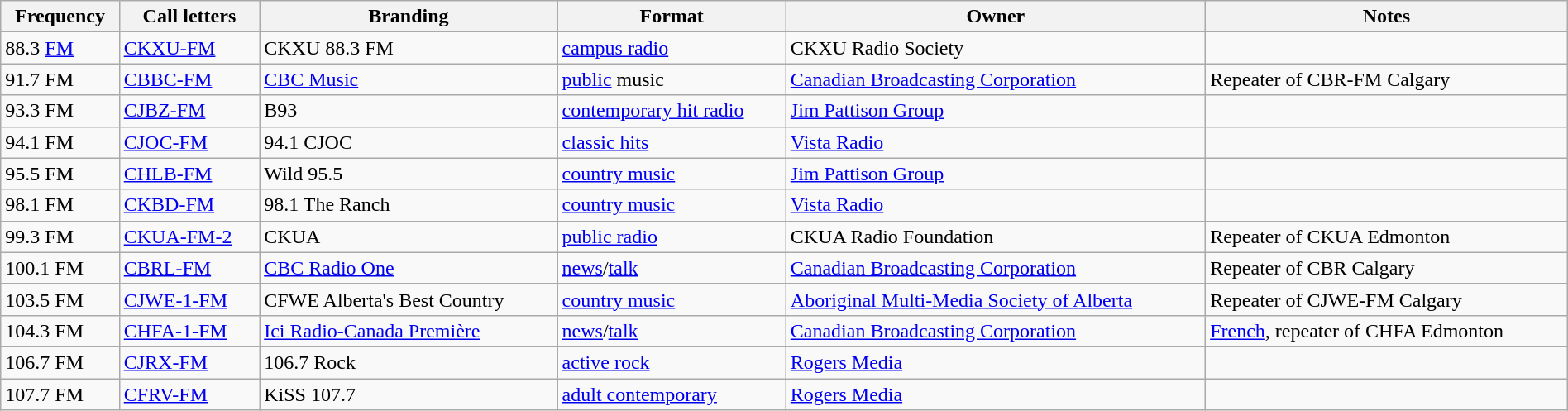<table class="wikitable" width="100%">
<tr>
<th>Frequency</th>
<th>Call letters</th>
<th>Branding</th>
<th>Format</th>
<th>Owner</th>
<th>Notes</th>
</tr>
<tr>
<td>88.3 <a href='#'>FM</a></td>
<td><a href='#'>CKXU-FM</a></td>
<td>CKXU 88.3 FM</td>
<td><a href='#'>campus radio</a></td>
<td>CKXU Radio Society</td>
<td></td>
</tr>
<tr>
<td>91.7 FM</td>
<td><a href='#'>CBBC-FM</a></td>
<td><a href='#'>CBC Music</a></td>
<td><a href='#'>public</a> music</td>
<td><a href='#'>Canadian Broadcasting Corporation</a></td>
<td>Repeater of CBR-FM Calgary</td>
</tr>
<tr>
<td>93.3 FM</td>
<td><a href='#'>CJBZ-FM</a></td>
<td>B93</td>
<td><a href='#'>contemporary hit radio</a></td>
<td><a href='#'>Jim Pattison Group</a></td>
<td></td>
</tr>
<tr>
<td>94.1 FM</td>
<td><a href='#'>CJOC-FM</a></td>
<td>94.1 CJOC</td>
<td><a href='#'>classic hits</a></td>
<td><a href='#'>Vista Radio</a></td>
<td></td>
</tr>
<tr>
<td>95.5 FM</td>
<td><a href='#'>CHLB-FM</a></td>
<td>Wild 95.5</td>
<td><a href='#'>country music</a></td>
<td><a href='#'>Jim Pattison Group</a></td>
<td></td>
</tr>
<tr>
<td>98.1 FM</td>
<td><a href='#'>CKBD-FM</a></td>
<td>98.1 The Ranch</td>
<td><a href='#'>country music</a></td>
<td><a href='#'>Vista Radio</a></td>
<td></td>
</tr>
<tr>
<td>99.3 FM</td>
<td><a href='#'>CKUA-FM-2</a></td>
<td>CKUA</td>
<td><a href='#'>public radio</a></td>
<td>CKUA Radio Foundation</td>
<td>Repeater of CKUA Edmonton</td>
</tr>
<tr>
<td>100.1 FM</td>
<td><a href='#'>CBRL-FM</a></td>
<td><a href='#'>CBC Radio One</a></td>
<td><a href='#'>news</a>/<a href='#'>talk</a></td>
<td><a href='#'>Canadian Broadcasting Corporation</a></td>
<td>Repeater of CBR Calgary</td>
</tr>
<tr>
<td>103.5 FM</td>
<td><a href='#'>CJWE-1-FM</a></td>
<td>CFWE Alberta's Best Country</td>
<td><a href='#'>country music</a></td>
<td><a href='#'>Aboriginal Multi-Media Society of Alberta</a></td>
<td>Repeater of CJWE-FM Calgary</td>
</tr>
<tr>
<td>104.3 FM</td>
<td><a href='#'>CHFA-1-FM</a></td>
<td><a href='#'>Ici Radio-Canada Première</a></td>
<td><a href='#'>news</a>/<a href='#'>talk</a></td>
<td><a href='#'>Canadian Broadcasting Corporation</a></td>
<td><a href='#'>French</a>, repeater of CHFA Edmonton</td>
</tr>
<tr>
<td>106.7 FM</td>
<td><a href='#'>CJRX-FM</a></td>
<td>106.7 Rock</td>
<td><a href='#'>active rock</a></td>
<td><a href='#'>Rogers Media</a></td>
<td></td>
</tr>
<tr>
<td>107.7 FM</td>
<td><a href='#'>CFRV-FM</a></td>
<td>KiSS 107.7</td>
<td><a href='#'>adult contemporary</a></td>
<td><a href='#'>Rogers Media</a></td>
<td></td>
</tr>
</table>
